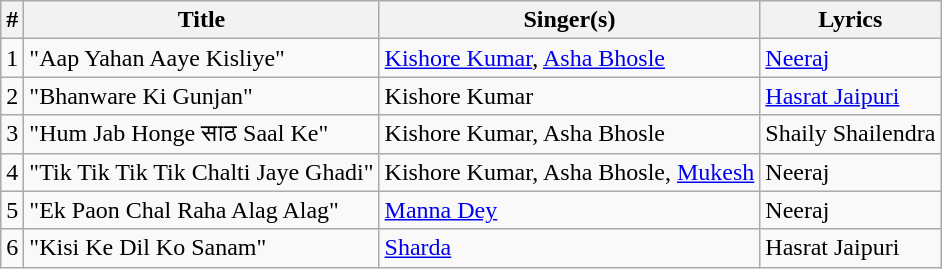<table class="wikitable">
<tr>
<th>#</th>
<th>Title</th>
<th>Singer(s)</th>
<th>Lyrics</th>
</tr>
<tr>
<td>1</td>
<td>"Aap Yahan Aaye Kisliye"</td>
<td><a href='#'>Kishore Kumar</a>, <a href='#'>Asha Bhosle</a></td>
<td><a href='#'>Neeraj</a></td>
</tr>
<tr>
<td>2</td>
<td>"Bhanware Ki Gunjan"</td>
<td>Kishore Kumar</td>
<td><a href='#'>Hasrat Jaipuri</a></td>
</tr>
<tr>
<td>3</td>
<td>"Hum Jab Honge साठ Saal Ke"</td>
<td>Kishore Kumar, Asha Bhosle</td>
<td>Shaily Shailendra</td>
</tr>
<tr>
<td>4</td>
<td>"Tik Tik Tik Tik Chalti Jaye Ghadi"</td>
<td>Kishore Kumar, Asha Bhosle, <a href='#'>Mukesh</a></td>
<td>Neeraj</td>
</tr>
<tr>
<td>5</td>
<td>"Ek Paon Chal Raha Alag Alag"</td>
<td><a href='#'>Manna Dey</a></td>
<td>Neeraj</td>
</tr>
<tr>
<td>6</td>
<td>"Kisi Ke Dil Ko Sanam"</td>
<td><a href='#'>Sharda</a></td>
<td>Hasrat Jaipuri</td>
</tr>
</table>
